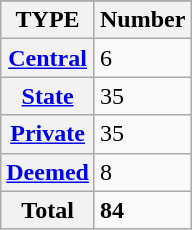<table class = "wikitable sortable collapsible plainrowheaders">
<tr>
</tr>
<tr>
<th scope="col">TYPE</th>
<th scope="col">Number</th>
</tr>
<tr>
<th scope="row"><a href='#'>Central</a></th>
<td>6</td>
</tr>
<tr>
<th scope="row"><a href='#'>State</a></th>
<td>35</td>
</tr>
<tr>
<th scope="row"><a href='#'>Private</a></th>
<td>35</td>
</tr>
<tr>
<th scope="row"><a href='#'>Deemed</a></th>
<td>8</td>
</tr>
<tr>
<th scope="row"><strong>Total</strong></th>
<td><strong>84</strong></td>
</tr>
</table>
